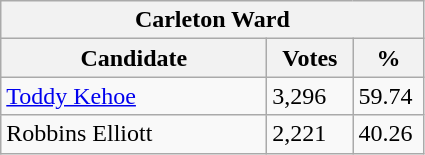<table class="wikitable">
<tr>
<th colspan="3">Carleton Ward</th>
</tr>
<tr>
<th style="width: 170px">Candidate</th>
<th style="width: 50px">Votes</th>
<th style="width: 40px">%</th>
</tr>
<tr>
<td><a href='#'>Toddy Kehoe</a></td>
<td>3,296</td>
<td>59.74</td>
</tr>
<tr>
<td>Robbins Elliott</td>
<td>2,221</td>
<td>40.26</td>
</tr>
</table>
